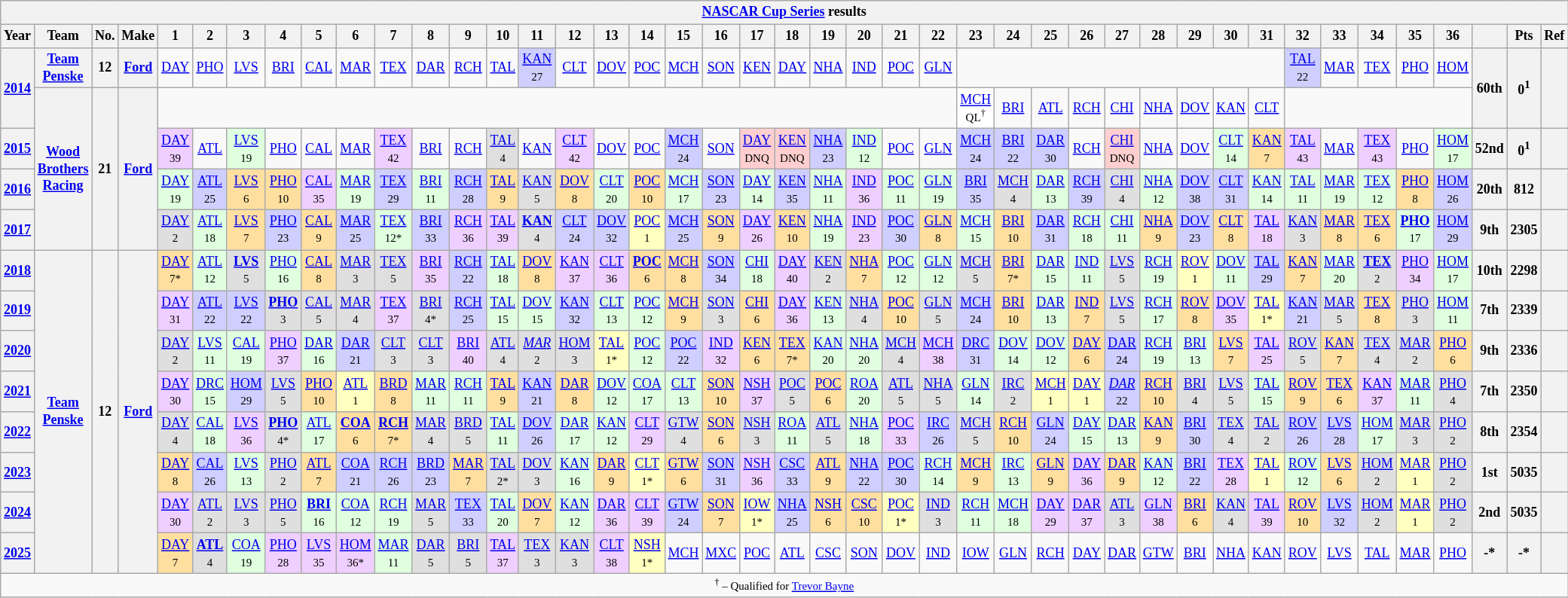<table class="wikitable" style="text-align:center; font-size:75%">
<tr>
<th colspan=46><a href='#'>NASCAR Cup Series</a> results</th>
</tr>
<tr>
<th>Year</th>
<th>Team</th>
<th>No.</th>
<th>Make</th>
<th>1</th>
<th>2</th>
<th>3</th>
<th>4</th>
<th>5</th>
<th>6</th>
<th>7</th>
<th>8</th>
<th>9</th>
<th>10</th>
<th>11</th>
<th>12</th>
<th>13</th>
<th>14</th>
<th>15</th>
<th>16</th>
<th>17</th>
<th>18</th>
<th>19</th>
<th>20</th>
<th>21</th>
<th>22</th>
<th>23</th>
<th>24</th>
<th>25</th>
<th>26</th>
<th>27</th>
<th>28</th>
<th>29</th>
<th>30</th>
<th>31</th>
<th>32</th>
<th>33</th>
<th>34</th>
<th>35</th>
<th>36</th>
<th></th>
<th>Pts</th>
<th>Ref</th>
</tr>
<tr>
<th rowspan=2><a href='#'>2014</a></th>
<th><a href='#'>Team Penske</a></th>
<th>12</th>
<th><a href='#'>Ford</a></th>
<td><a href='#'>DAY</a></td>
<td><a href='#'>PHO</a></td>
<td><a href='#'>LVS</a></td>
<td><a href='#'>BRI</a></td>
<td><a href='#'>CAL</a></td>
<td><a href='#'>MAR</a></td>
<td><a href='#'>TEX</a></td>
<td><a href='#'>DAR</a></td>
<td><a href='#'>RCH</a></td>
<td><a href='#'>TAL</a></td>
<td style="background:#CFCFFF;"><a href='#'>KAN</a><br><small>27</small></td>
<td><a href='#'>CLT</a></td>
<td><a href='#'>DOV</a></td>
<td><a href='#'>POC</a></td>
<td><a href='#'>MCH</a></td>
<td><a href='#'>SON</a></td>
<td><a href='#'>KEN</a></td>
<td><a href='#'>DAY</a></td>
<td><a href='#'>NHA</a></td>
<td><a href='#'>IND</a></td>
<td><a href='#'>POC</a></td>
<td><a href='#'>GLN</a></td>
<td colspan=9></td>
<td style="background:#CFCFFF;"><a href='#'>TAL</a><br><small>22</small></td>
<td><a href='#'>MAR</a></td>
<td><a href='#'>TEX</a></td>
<td><a href='#'>PHO</a></td>
<td><a href='#'>HOM</a></td>
<th rowspan=2>60th</th>
<th rowspan=2>0<sup>1</sup></th>
<th rowspan=2></th>
</tr>
<tr>
<th rowspan=4><a href='#'>Wood Brothers Racing</a></th>
<th rowspan=4>21</th>
<th rowspan=4><a href='#'>Ford</a></th>
<td colspan=22></td>
<td style="background:#FFFFFF;"><a href='#'>MCH</a><br><small>QL<sup>†</sup></small></td>
<td><a href='#'>BRI</a></td>
<td><a href='#'>ATL</a></td>
<td><a href='#'>RCH</a></td>
<td><a href='#'>CHI</a></td>
<td><a href='#'>NHA</a></td>
<td><a href='#'>DOV</a></td>
<td><a href='#'>KAN</a></td>
<td><a href='#'>CLT</a></td>
<td colspan=5></td>
</tr>
<tr>
<th><a href='#'>2015</a></th>
<td style="background:#EFCFFF;"><a href='#'>DAY</a><br><small>39</small></td>
<td><a href='#'>ATL</a></td>
<td style="background:#DFFFDF;"><a href='#'>LVS</a><br><small>19</small></td>
<td><a href='#'>PHO</a></td>
<td><a href='#'>CAL</a></td>
<td><a href='#'>MAR</a></td>
<td style="background:#EFCFFF;"><a href='#'>TEX</a><br><small>42</small></td>
<td><a href='#'>BRI</a></td>
<td><a href='#'>RCH</a></td>
<td style="background:#DFDFDF;"><a href='#'>TAL</a><br><small>4</small></td>
<td><a href='#'>KAN</a></td>
<td style="background:#EFCFFF;"><a href='#'>CLT</a><br><small>42</small></td>
<td><a href='#'>DOV</a></td>
<td><a href='#'>POC</a></td>
<td style="background:#CFCFFF;"><a href='#'>MCH</a><br><small>24</small></td>
<td><a href='#'>SON</a></td>
<td style="background:#FFCFCF;"><a href='#'>DAY</a><br><small>DNQ</small></td>
<td style="background:#FFCFCF;"><a href='#'>KEN</a><br><small>DNQ</small></td>
<td style="background:#CFCFFF;"><a href='#'>NHA</a><br><small>23</small></td>
<td style="background:#DFFFDF;"><a href='#'>IND</a><br><small>12</small></td>
<td><a href='#'>POC</a></td>
<td><a href='#'>GLN</a></td>
<td style="background:#CFCFFF;"><a href='#'>MCH</a><br><small>24</small></td>
<td style="background:#CFCFFF;"><a href='#'>BRI</a><br><small>22</small></td>
<td style="background:#CFCFFF;"><a href='#'>DAR</a><br><small>30</small></td>
<td><a href='#'>RCH</a></td>
<td style="background:#FFCFCF;"><a href='#'>CHI</a><br><small>DNQ</small></td>
<td><a href='#'>NHA</a></td>
<td><a href='#'>DOV</a></td>
<td style="background:#DFFFDF;"><a href='#'>CLT</a><br><small>14</small></td>
<td style="background:#FFDF9F;"><a href='#'>KAN</a><br><small>7</small></td>
<td style="background:#EFCFFF;"><a href='#'>TAL</a><br><small>43</small></td>
<td><a href='#'>MAR</a></td>
<td style="background:#EFCFFF;"><a href='#'>TEX</a><br><small>43</small></td>
<td><a href='#'>PHO</a></td>
<td style="background:#DFFFDF;"><a href='#'>HOM</a><br><small>17</small></td>
<th>52nd</th>
<th>0<sup>1</sup></th>
<th></th>
</tr>
<tr>
<th><a href='#'>2016</a></th>
<td style="background:#DFFFDF;"><a href='#'>DAY</a><br><small>19</small></td>
<td style="background:#CFCFFF;"><a href='#'>ATL</a><br><small>25</small></td>
<td style="background:#FFDF9F;"><a href='#'>LVS</a><br><small>6</small></td>
<td style="background:#FFDF9F;"><a href='#'>PHO</a><br><small>10</small></td>
<td style="background:#EFCFFF;"><a href='#'>CAL</a><br><small>35</small></td>
<td style="background:#DFFFDF;"><a href='#'>MAR</a><br><small>19</small></td>
<td style="background:#CFCFFF;"><a href='#'>TEX</a><br><small>29</small></td>
<td style="background:#DFFFDF;"><a href='#'>BRI</a><br><small>11</small></td>
<td style="background:#CFCFFF;"><a href='#'>RCH</a><br><small>28</small></td>
<td style="background:#FFDF9F;"><a href='#'>TAL</a><br><small>9</small></td>
<td style="background:#DFDFDF;"><a href='#'>KAN</a><br><small>5</small></td>
<td style="background:#FFDF9F;"><a href='#'>DOV</a><br><small>8</small></td>
<td style="background:#DFFFDF;"><a href='#'>CLT</a><br><small>20</small></td>
<td style="background:#FFDF9F;"><a href='#'>POC</a><br><small>10</small></td>
<td style="background:#DFFFDF;"><a href='#'>MCH</a><br><small>17</small></td>
<td style="background:#CFCFFF;"><a href='#'>SON</a><br><small>23</small></td>
<td style="background:#DFFFDF;"><a href='#'>DAY</a><br><small>14</small></td>
<td style="background:#CFCFFF;"><a href='#'>KEN</a><br><small>35</small></td>
<td style="background:#DFFFDF;"><a href='#'>NHA</a><br><small>11</small></td>
<td style="background:#EFCFFF;"><a href='#'>IND</a><br><small>36</small></td>
<td style="background:#DFFFDF;"><a href='#'>POC</a><br><small>11</small></td>
<td style="background:#DFFFDF;"><a href='#'>GLN</a><br><small>19</small></td>
<td style="background:#CFCFFF;"><a href='#'>BRI</a><br><small>35</small></td>
<td style="background:#DFDFDF;"><a href='#'>MCH</a><br><small>4</small></td>
<td style="background:#DFFFDF;"><a href='#'>DAR</a><br><small>13</small></td>
<td style="background:#CFCFFF;"><a href='#'>RCH</a><br><small>39</small></td>
<td style="background:#DFDFDF;"><a href='#'>CHI</a><br><small>4</small></td>
<td style="background:#DFFFDF;"><a href='#'>NHA</a><br><small>12</small></td>
<td style="background:#CFCFFF;"><a href='#'>DOV</a><br><small>38</small></td>
<td style="background:#CFCFFF;"><a href='#'>CLT</a><br><small>31</small></td>
<td style="background:#DFFFDF;"><a href='#'>KAN</a><br><small>14</small></td>
<td style="background:#DFFFDF;"><a href='#'>TAL</a><br><small>11</small></td>
<td style="background:#DFFFDF;"><a href='#'>MAR</a><br><small>19</small></td>
<td style="background:#DFFFDF;"><a href='#'>TEX</a><br><small>12</small></td>
<td style="background:#FFDF9F;"><a href='#'>PHO</a><br><small>8</small></td>
<td style="background:#CFCFFF;"><a href='#'>HOM</a><br><small>26</small></td>
<th>20th</th>
<th>812</th>
<th></th>
</tr>
<tr>
<th><a href='#'>2017</a></th>
<td style="background:#DFDFDF;"><a href='#'>DAY</a><br><small>2</small></td>
<td style="background:#DFFFDF;"><a href='#'>ATL</a><br><small>18</small></td>
<td style="background:#FFDF9F;"><a href='#'>LVS</a><br><small>7</small></td>
<td style="background:#CFCFFF;"><a href='#'>PHO</a><br><small>23</small></td>
<td style="background:#FFDF9F;"><a href='#'>CAL</a><br><small>9</small></td>
<td style="background:#CFCFFF;"><a href='#'>MAR</a><br><small>25</small></td>
<td style="background:#DFFFDF;"><a href='#'>TEX</a><br><small>12*</small></td>
<td style="background:#CFCFFF;"><a href='#'>BRI</a><br><small>33</small></td>
<td style="background:#EFCFFF;"><a href='#'>RCH</a><br><small>36</small></td>
<td style="background:#EFCFFF;"><a href='#'>TAL</a><br><small>39</small></td>
<td style="background:#DFDFDF;"><strong><a href='#'>KAN</a></strong><br><small>4</small></td>
<td style="background:#CFCFFF;"><a href='#'>CLT</a><br><small>24</small></td>
<td style="background:#CFCFFF;"><a href='#'>DOV</a><br><small>32</small></td>
<td style="background:#FFFFBF;"><a href='#'>POC</a><br><small>1</small></td>
<td style="background:#CFCFFF;"><a href='#'>MCH</a><br><small>25</small></td>
<td style="background:#FFDF9F;"><a href='#'>SON</a><br><small>9</small></td>
<td style="background:#EFCFFF;"><a href='#'>DAY</a><br><small>26</small></td>
<td style="background:#FFDF9F;"><a href='#'>KEN</a><br><small>10</small></td>
<td style="background:#DFFFDF;"><a href='#'>NHA</a><br><small>19</small></td>
<td style="background:#EFCFFF;"><a href='#'>IND</a><br><small>23</small></td>
<td style="background:#CFCFFF;"><a href='#'>POC</a><br><small>30</small></td>
<td style="background:#FFDF9F;"><a href='#'>GLN</a><br><small>8</small></td>
<td style="background:#DFFFDF;"><a href='#'>MCH</a><br><small>15</small></td>
<td style="background:#FFDF9F;"><a href='#'>BRI</a><br><small>10</small></td>
<td style="background:#CFCFFF;"><a href='#'>DAR</a><br><small>31</small></td>
<td style="background:#DFFFDF;"><a href='#'>RCH</a><br><small>18</small></td>
<td style="background:#DFFFDF;"><a href='#'>CHI</a><br><small>11</small></td>
<td style="background:#FFDF9F;"><a href='#'>NHA</a><br><small>9</small></td>
<td style="background:#CFCFFF;"><a href='#'>DOV</a><br><small>23</small></td>
<td style="background:#FFDF9F;"><a href='#'>CLT</a><br><small>8</small></td>
<td style="background:#EFCFFF;"><a href='#'>TAL</a><br><small>18</small></td>
<td style="background:#DFDFDF;"><a href='#'>KAN</a><br><small>3</small></td>
<td style="background:#FFDF9F;"><a href='#'>MAR</a><br><small>8</small></td>
<td style="background:#FFDF9F;"><a href='#'>TEX</a><br><small>6</small></td>
<td style="background:#DFFFDF;"><strong><a href='#'>PHO</a></strong><br><small>17</small></td>
<td style="background:#CFCFFF;"><a href='#'>HOM</a><br><small>29</small></td>
<th>9th</th>
<th>2305</th>
<th></th>
</tr>
<tr>
<th><a href='#'>2018</a></th>
<th rowspan=8><a href='#'>Team Penske</a></th>
<th rowspan=8>12</th>
<th rowspan=8><a href='#'>Ford</a></th>
<td style="background:#FFDF9F;"><a href='#'>DAY</a><br><small>7*</small></td>
<td style="background:#DFFFDF;"><a href='#'>ATL</a><br><small>12</small></td>
<td style="background:#DFDFDF;"><strong><a href='#'>LVS</a></strong><br><small>5</small></td>
<td style="background:#DFFFDF;"><a href='#'>PHO</a><br><small>16</small></td>
<td style="background:#FFDF9F;"><a href='#'>CAL</a><br><small>8</small></td>
<td style="background:#DFDFDF;"><a href='#'>MAR</a><br><small>3</small></td>
<td style="background:#DFDFDF;"><a href='#'>TEX</a><br><small>5</small></td>
<td style="background:#EFCFFF;"><a href='#'>BRI</a><br><small>35</small></td>
<td style="background:#CFCFFF;"><a href='#'>RCH</a><br><small>22</small></td>
<td style="background:#DFFFDF;"><a href='#'>TAL</a><br><small>18</small></td>
<td style="background:#FFDF9F;"><a href='#'>DOV</a><br><small>8</small></td>
<td style="background:#EFCFFF;"><a href='#'>KAN</a><br><small>37</small></td>
<td style="background:#EFCFFF;"><a href='#'>CLT</a><br><small>36</small></td>
<td style="background:#FFDF9F;"><strong><a href='#'>POC</a></strong><br><small>6</small></td>
<td style="background:#FFDF9F;"><a href='#'>MCH</a><br><small>8</small></td>
<td style="background:#CFCFFF;"><a href='#'>SON</a><br><small>34</small></td>
<td style="background:#DFFFDF;"><a href='#'>CHI</a><br><small>18</small></td>
<td style="background:#EFCFFF;"><a href='#'>DAY</a><br><small>40</small></td>
<td style="background:#DFDFDF;"><a href='#'>KEN</a><br><small>2</small></td>
<td style="background:#FFDF9F;"><a href='#'>NHA</a><br><small>7</small></td>
<td style="background:#DFFFDF;"><a href='#'>POC</a><br><small>12</small></td>
<td style="background:#DFFFDF;"><a href='#'>GLN</a><br><small>12</small></td>
<td style="background:#DFDFDF;"><a href='#'>MCH</a><br><small>5</small></td>
<td style="background:#FFDF9F;"><a href='#'>BRI</a><br><small>7*</small></td>
<td style="background:#DFFFDF;"><a href='#'>DAR</a><br><small>15</small></td>
<td style="background:#DFFFDF;"><a href='#'>IND</a><br><small>11</small></td>
<td style="background:#DFDFDF;"><a href='#'>LVS</a><br><small>5</small></td>
<td style="background:#DFFFDF;"><a href='#'>RCH</a><br><small>19</small></td>
<td style="background:#FFFFBF;"><a href='#'>ROV</a><br><small>1</small></td>
<td style="background:#DFFFDF;"><a href='#'>DOV</a><br><small>11</small></td>
<td style="background:#CFCFFF;"><a href='#'>TAL</a><br><small>29</small></td>
<td style="background:#FFDF9F;"><a href='#'>KAN</a><br><small>7</small></td>
<td style="background:#DFFFDF;"><a href='#'>MAR</a><br><small>20</small></td>
<td style="background:#DFDFDF;"><strong><a href='#'>TEX</a></strong><br><small>2</small></td>
<td style="background:#EFCFFF;"><a href='#'>PHO</a><br><small>34</small></td>
<td style="background:#DFFFDF;"><a href='#'>HOM</a><br><small>17</small></td>
<th>10th</th>
<th>2298</th>
<th></th>
</tr>
<tr>
<th><a href='#'>2019</a></th>
<td style="background:#EFCFFF;"><a href='#'>DAY</a><br><small>31</small></td>
<td style="background:#CFCFFF;"><a href='#'>ATL</a><br><small>22</small></td>
<td style="background:#CFCFFF;"><a href='#'>LVS</a><br><small>22</small></td>
<td style="background:#DFDFDF;"><strong><a href='#'>PHO</a></strong><br><small>3</small></td>
<td style="background:#DFDFDF;"><a href='#'>CAL</a><br><small>5</small></td>
<td style="background:#DFDFDF;"><a href='#'>MAR</a><br><small>4</small></td>
<td style="background:#EFCFFF;"><a href='#'>TEX</a><br><small>37</small></td>
<td style="background:#DFDFDF;"><a href='#'>BRI</a><br><small>4*</small></td>
<td style="background:#CFCFFF;"><a href='#'>RCH</a><br><small>25</small></td>
<td style="background:#DFFFDF;"><a href='#'>TAL</a><br><small>15</small></td>
<td style="background:#DFFFDF;"><a href='#'>DOV</a><br><small>15</small></td>
<td style="background:#CFCFFF;"><a href='#'>KAN</a><br><small>32</small></td>
<td style="background:#DFFFDF;"><a href='#'>CLT</a><br><small>13</small></td>
<td style="background:#DFFFDF;"><a href='#'>POC</a><br><small>12</small></td>
<td style="background:#FFDF9F;"><a href='#'>MCH</a><br><small>9</small></td>
<td style="background:#DFDFDF;"><a href='#'>SON</a><br><small>3</small></td>
<td style="background:#FFDF9F;"><a href='#'>CHI</a><br><small>6</small></td>
<td style="background:#EFCFFF;"><a href='#'>DAY</a><br><small>36</small></td>
<td style="background:#DFFFDF;"><a href='#'>KEN</a><br><small>13</small></td>
<td style="background:#DFDFDF;"><a href='#'>NHA</a><br><small>4</small></td>
<td style="background:#FFDF9F;"><a href='#'>POC</a><br><small>10</small></td>
<td style="background:#DFDFDF;"><a href='#'>GLN</a><br><small>5</small></td>
<td style="background:#CFCFFF;"><a href='#'>MCH</a><br><small>24</small></td>
<td style="background:#FFDF9F;"><a href='#'>BRI</a><br><small>10</small></td>
<td style="background:#DFFFDF;"><a href='#'>DAR</a><br><small>13</small></td>
<td style="background:#FFDF9F;"><a href='#'>IND</a><br><small>7</small></td>
<td style="background:#DFDFDF;"><a href='#'>LVS</a><br><small>5</small></td>
<td style="background:#DFFFDF;"><a href='#'>RCH</a><br><small>17</small></td>
<td style="background:#FFDF9F;"><a href='#'>ROV</a><br><small>8</small></td>
<td style="background:#EFCFFF;"><a href='#'>DOV</a><br><small>35</small></td>
<td style="background:#FFFFBF;"><a href='#'>TAL</a><br><small>1*</small></td>
<td style="background:#CFCFFF;"><a href='#'>KAN</a><br><small>21</small></td>
<td style="background:#DFDFDF;"><a href='#'>MAR</a><br><small>5</small></td>
<td style="background:#FFDF9F;"><a href='#'>TEX</a><br><small>8</small></td>
<td style="background:#DFDFDF;"><a href='#'>PHO</a><br><small>3</small></td>
<td style="background:#DFFFDF;"><a href='#'>HOM</a><br><small>11</small></td>
<th>7th</th>
<th>2339</th>
<th></th>
</tr>
<tr>
<th><a href='#'>2020</a></th>
<td style="background:#DFDFDF;"><a href='#'>DAY</a><br><small>2</small></td>
<td style="background:#DFFFDF;"><a href='#'>LVS</a><br><small>11</small></td>
<td style="background:#DFFFDF;"><a href='#'>CAL</a><br><small>19</small></td>
<td style="background:#EFCFFF;"><a href='#'>PHO</a><br><small>37</small></td>
<td style="background:#DFFFDF;"><a href='#'>DAR</a><br><small>16</small></td>
<td style="background:#CFCFFF;"><a href='#'>DAR</a><br><small>21</small></td>
<td style="background:#DFDFDF;"><a href='#'>CLT</a><br><small>3</small></td>
<td style="background:#DFDFDF;"><a href='#'>CLT</a><br><small>3</small></td>
<td style="background:#EFCFFF;"><a href='#'>BRI</a><br><small>40</small></td>
<td style="background:#DFDFDF;"><a href='#'>ATL</a><br><small>4</small></td>
<td style="background:#DFDFDF;"><em><a href='#'>MAR</a></em><br><small>2</small></td>
<td style="background:#DFDFDF;"><a href='#'>HOM</a><br><small>3</small></td>
<td style="background:#FFFFBF;"><a href='#'>TAL</a><br><small>1*</small></td>
<td style="background:#DFFFDF;"><a href='#'>POC</a><br><small>12</small></td>
<td style="background:#CFCFFF;"><a href='#'>POC</a><br><small>22</small></td>
<td style="background:#EFCFFF;"><a href='#'>IND</a><br><small>32</small></td>
<td style="background:#FFDF9F;"><a href='#'>KEN</a><br><small>6</small></td>
<td style="background:#FFDF9F;"><a href='#'>TEX</a><br><small>7*</small></td>
<td style="background:#DFFFDF;"><a href='#'>KAN</a><br><small>20</small></td>
<td style="background:#DFFFDF;"><a href='#'>NHA</a><br><small>20</small></td>
<td style="background:#DFDFDF;"><a href='#'>MCH</a><br><small>4</small></td>
<td style="background:#EFCFFF;"><a href='#'>MCH</a><br><small>38</small></td>
<td style="background:#CFCFFF;"><a href='#'>DRC</a><br><small>31</small></td>
<td style="background:#DFFFDF;"><a href='#'>DOV</a><br><small>14</small></td>
<td style="background:#DFFFDF;"><a href='#'>DOV</a><br><small>12</small></td>
<td style="background:#FFDF9F;"><a href='#'>DAY</a><br><small>6</small></td>
<td style="background:#CFCFFF;"><a href='#'>DAR</a><br><small>24</small></td>
<td style="background:#DFFFDF;"><a href='#'>RCH</a><br><small>19</small></td>
<td style="background:#DFFFDF;"><a href='#'>BRI</a><br><small>13</small></td>
<td style="background:#FFDF9F;"><a href='#'>LVS</a><br><small>7</small></td>
<td style="background:#EFCFFF;"><a href='#'>TAL</a><br><small>25</small></td>
<td style="background:#DFDFDF;"><a href='#'>ROV</a><br><small>5</small></td>
<td style="background:#FFDF9F;"><a href='#'>KAN</a><br><small>7</small></td>
<td style="background:#DFDFDF;"><a href='#'>TEX</a><br><small>4</small></td>
<td style="background:#DFDFDF;"><a href='#'>MAR</a><br><small>2</small></td>
<td style="background:#FFDF9F;"><a href='#'>PHO</a><br><small>6</small></td>
<th>9th</th>
<th>2336</th>
<th></th>
</tr>
<tr>
<th><a href='#'>2021</a></th>
<td style="background:#EFCFFF;"><a href='#'>DAY</a><br><small>30</small></td>
<td style="background:#DFFFDF;"><a href='#'>DRC</a><br><small>15</small></td>
<td style="background:#CFCFFF;"><a href='#'>HOM</a><br><small>29</small></td>
<td style="background:#DFDFDF;"><a href='#'>LVS</a><br><small>5</small></td>
<td style="background:#FFDF9F;"><a href='#'>PHO</a><br><small>10</small></td>
<td style="background:#FFFFBF;"><a href='#'>ATL</a><br><small>1</small></td>
<td style="background:#FFDF9F;"><a href='#'>BRD</a><br><small>8</small></td>
<td style="background:#DFFFDF;"><a href='#'>MAR</a><br><small>11</small></td>
<td style="background:#DFFFDF;"><a href='#'>RCH</a><br><small>11</small></td>
<td style="background:#FFDF9F;"><a href='#'>TAL</a><br><small>9</small></td>
<td style="background:#CFCFFF;"><a href='#'>KAN</a><br><small>21</small></td>
<td style="background:#FFDF9F;"><a href='#'>DAR</a><br><small>8</small></td>
<td style="background:#DFFFDF;"><a href='#'>DOV</a><br><small>12</small></td>
<td style="background:#DFFFDF;"><a href='#'>COA</a><br><small>17</small></td>
<td style="background:#DFFFDF;"><a href='#'>CLT</a><br><small>13</small></td>
<td style="background:#FFDF9F;"><a href='#'>SON</a><br><small>10</small></td>
<td style="background:#EFCFFF;"><a href='#'>NSH</a><br><small>37</small></td>
<td style="background:#DFDFDF;"><a href='#'>POC</a><br><small>5</small></td>
<td style="background:#FFDF9F;"><a href='#'>POC</a><br><small>6</small></td>
<td style="background:#DFFFDF;"><a href='#'>ROA</a><br><small>20</small></td>
<td style="background:#DFDFDF;"><a href='#'>ATL</a><br><small>5</small></td>
<td style="background:#DFDFDF;"><a href='#'>NHA</a><br><small>5</small></td>
<td style="background:#DFFFDF;"><a href='#'>GLN</a><br><small>14</small></td>
<td style="background:#DFDFDF;"><a href='#'>IRC</a><br><small>2</small></td>
<td style="background:#FFFFBF;"><a href='#'>MCH</a><br><small>1</small></td>
<td style="background:#FFFFBF;"><a href='#'>DAY</a><br><small>1</small></td>
<td style="background:#CFCFFF;"><em><a href='#'>DAR</a></em><br><small>22</small></td>
<td style="background:#FFDF9F;"><a href='#'>RCH</a><br><small>10</small></td>
<td style="background:#DFDFDF;"><a href='#'>BRI</a><br><small>4</small></td>
<td style="background:#DFDFDF;"><a href='#'>LVS</a><br><small>5</small></td>
<td style="background:#DFFFDF;"><a href='#'>TAL</a><br><small>15</small></td>
<td style="background:#FFDF9F;"><a href='#'>ROV</a><br><small>9</small></td>
<td style="background:#FFDF9F;"><a href='#'>TEX</a><br><small>6</small></td>
<td style="background:#EFCFFF;"><a href='#'>KAN</a><br><small>37</small></td>
<td style="background:#DFFFDF;"><a href='#'>MAR</a><br><small>11</small></td>
<td style="background:#DFDFDF;"><a href='#'>PHO</a><br><small>4</small></td>
<th>7th</th>
<th>2350</th>
<th></th>
</tr>
<tr>
<th><a href='#'>2022</a></th>
<td style="background:#DFDFDF;"><a href='#'>DAY</a><br><small>4</small></td>
<td style="background:#DFFFDF;"><a href='#'>CAL</a><br><small>18</small></td>
<td style="background:#EFCFFF;"><a href='#'>LVS</a><br><small>36</small></td>
<td style="background:#DFDFDF;"><strong><a href='#'>PHO</a></strong><br><small>4*</small></td>
<td style="background:#DFFFDF;"><a href='#'>ATL</a><br><small>17</small></td>
<td style="background:#FFDF9F;"><strong><a href='#'>COA</a></strong><br><small>6</small></td>
<td style="background:#FFDF9F;"><strong><a href='#'>RCH</a></strong><br><small>7*</small></td>
<td style="background:#DFDFDF;"><a href='#'>MAR</a><br><small>4</small></td>
<td style="background:#DFDFDF;"><a href='#'>BRD</a><br><small>5</small></td>
<td style="background:#DFFFDF;"><a href='#'>TAL</a><br><small>11</small></td>
<td style="background:#CFCFFF;"><a href='#'>DOV</a><br><small>26</small></td>
<td style="background:#DFFFDF;"><a href='#'>DAR</a><br><small>17</small></td>
<td style="background:#DFFFDF;"><a href='#'>KAN</a><br><small>12</small></td>
<td style="background:#EFCFFF;"><a href='#'>CLT</a><br><small>29</small></td>
<td style="background:#DFDFDF;"><a href='#'>GTW</a><br><small>4</small></td>
<td style="background:#FFDF9F;"><a href='#'>SON</a><br><small>6</small></td>
<td style="background:#DFDFDF;"><a href='#'>NSH</a><br><small>3</small></td>
<td style="background:#DFFFDF;"><a href='#'>ROA</a><br><small>11</small></td>
<td style="background:#DFDFDF;"><a href='#'>ATL</a><br><small>5</small></td>
<td style="background:#DFFFDF;"><a href='#'>NHA</a><br><small>18</small></td>
<td style="background:#EFCFFF;"><a href='#'>POC</a><br><small>33</small></td>
<td style="background:#CFCFFF;"><a href='#'>IRC</a><br><small>26</small></td>
<td style="background:#DFDFDF;"><a href='#'>MCH</a><br><small>5</small></td>
<td style="background:#FFDF9F;"><a href='#'>RCH</a><br><small>10</small></td>
<td style="background:#CFCFFF;"><a href='#'>GLN</a><br><small>24</small></td>
<td style="background:#DFFFDF;"><a href='#'>DAY</a><br><small>15</small></td>
<td style="background:#DFFFDF;"><a href='#'>DAR</a><br><small>13</small></td>
<td style="background:#FFDF9F;"><a href='#'>KAN</a><br><small>9</small></td>
<td style="background:#CFCFFF;"><a href='#'>BRI</a><br><small>30</small></td>
<td style="background:#DFDFDF;"><a href='#'>TEX</a><br><small>4</small></td>
<td style="background:#DFDFDF;"><a href='#'>TAL</a><br><small>2</small></td>
<td style="background:#CFCFFF;"><a href='#'>ROV</a><br><small>26</small></td>
<td style="background:#CFCFFF;"><a href='#'>LVS</a><br><small>28</small></td>
<td style="background:#DFFFDF;"><a href='#'>HOM</a><br><small>17</small></td>
<td style="background:#DFDFDF;"><a href='#'>MAR</a><br><small>3</small></td>
<td style="background:#DFDFDF;"><a href='#'>PHO</a><br><small>2</small></td>
<th>8th</th>
<th>2354</th>
<th></th>
</tr>
<tr>
<th><a href='#'>2023</a></th>
<td style="background:#FFDF9F;"><a href='#'>DAY</a><br><small>8</small></td>
<td style="background:#CFCFFF;"><a href='#'>CAL</a><br><small>26</small></td>
<td style="background:#DFFFDF;"><a href='#'>LVS</a><br><small>13</small></td>
<td style="background:#DFDFDF;"><a href='#'>PHO</a><br><small>2</small></td>
<td style="background:#FFDF9F;"><a href='#'>ATL</a><br><small>7</small></td>
<td style="background:#CFCFFF;"><a href='#'>COA</a><br><small>21</small></td>
<td style="background:#CFCFFF;"><a href='#'>RCH</a><br><small>26</small></td>
<td style="background:#CFCFFF;"><a href='#'>BRD</a><br><small>23</small></td>
<td style="background:#FFDF9F;"><a href='#'>MAR</a><br><small>7</small></td>
<td style="background:#DFDFDF;"><a href='#'>TAL</a><br><small>2*</small></td>
<td style="background:#DFDFDF;"><a href='#'>DOV</a><br><small>3</small></td>
<td style="background:#DFFFDF;"><a href='#'>KAN</a><br><small>16</small></td>
<td style="background:#FFDF9F;"><a href='#'>DAR</a><br><small>9</small></td>
<td style="background:#FFFFBF;"><a href='#'>CLT</a><br><small>1*</small></td>
<td style="background:#FFDF9F;"><a href='#'>GTW</a><br><small>6</small></td>
<td style="background:#CFCFFF;"><a href='#'>SON</a><br><small>31</small></td>
<td style="background:#EFCFFF;"><a href='#'>NSH</a><br><small>36</small></td>
<td style="background:#CFCFFF;"><a href='#'>CSC</a><br><small>33</small></td>
<td style="background:#FFDF9F;"><a href='#'>ATL</a><br><small>9</small></td>
<td style="background:#CFCFFF;"><a href='#'>NHA</a><br><small>22</small></td>
<td style="background:#CFCFFF;"><a href='#'>POC</a><br><small>30</small></td>
<td style="background:#DFFFDF;"><a href='#'>RCH</a><br><small>14</small></td>
<td style="background:#FFDF9F;"><a href='#'>MCH</a><br><small>9</small></td>
<td style="background:#DFFFDF;"><a href='#'>IRC</a><br><small>13</small></td>
<td style="background:#FFDF9F;"><a href='#'>GLN</a><br><small>9</small></td>
<td style="background:#EFCFFF;"><a href='#'>DAY</a><br><small>36</small></td>
<td style="background:#FFDF9F;"><a href='#'>DAR</a><br><small>9</small></td>
<td style="background:#DFFFDF;"><a href='#'>KAN</a><br><small>12</small></td>
<td style="background:#CFCFFF;"><a href='#'>BRI</a><br><small>22</small></td>
<td style="background:#EFCFFF;"><a href='#'>TEX</a><br><small>28</small></td>
<td style="background:#FFFFBF;"><a href='#'>TAL</a><br><small>1</small></td>
<td style="background:#DFFFDF;"><a href='#'>ROV</a><br><small>12</small></td>
<td style="background:#FFDF9F;"><a href='#'>LVS</a><br><small>6</small></td>
<td style="background:#DFDFDF;"><a href='#'>HOM</a><br><small>2</small></td>
<td style="background:#FFFFBF;"><a href='#'>MAR</a><br><small>1</small></td>
<td style="background:#DFDFDF;"><a href='#'>PHO</a><br><small>2</small></td>
<th>1st</th>
<th>5035</th>
<th></th>
</tr>
<tr>
<th><a href='#'>2024</a></th>
<td style="background:#EFCFFF;"><a href='#'>DAY</a><br><small>30</small></td>
<td style="background:#DFDFDF;"><a href='#'>ATL</a><br><small>2</small></td>
<td style="background:#DFDFDF;"><a href='#'>LVS</a><br><small>3</small></td>
<td style="background:#DFDFDF;"><a href='#'>PHO</a><br><small>5</small></td>
<td style="background:#DFFFDF;"><strong><a href='#'>BRI</a></strong><br><small>16</small></td>
<td style="background:#DFFFDF;"><a href='#'>COA</a><br><small>12</small></td>
<td style="background:#DFFFDF;"><a href='#'>RCH</a><br><small>19</small></td>
<td style="background:#DFDFDF;"><a href='#'>MAR</a><br><small>5</small></td>
<td style="background:#CFCFFF;"><a href='#'>TEX</a><br><small>33</small></td>
<td style="background:#DFFFDF;"><a href='#'>TAL</a><br><small>20</small></td>
<td style="background:#FFDF9F;"><a href='#'>DOV</a><br><small>7</small></td>
<td style="background:#DFFFDF;"><a href='#'>KAN</a><br><small>12</small></td>
<td style="background:#EFCFFF;"><a href='#'>DAR</a><br><small>36</small></td>
<td style="background:#EFCFFF;"><a href='#'>CLT</a><br><small>39</small></td>
<td style="background:#CFCFFF;"><a href='#'>GTW</a><br><small>24</small></td>
<td style="background:#FFDF9F;"><a href='#'>SON</a><br><small>7</small></td>
<td style="background:#FFFFBF;"><a href='#'>IOW</a><br><small>1*</small></td>
<td style="background:#CFCFFF;"><a href='#'>NHA</a><br><small>25</small></td>
<td style="background:#FFDF9F;"><a href='#'>NSH</a><br><small>6</small></td>
<td style="background:#FFDF9F;"><a href='#'>CSC</a><br><small>10</small></td>
<td style="background:#FFFFBF;"><a href='#'>POC</a><br><small>1*</small></td>
<td style="background:#DFDFDF;"><a href='#'>IND</a><br><small>3</small></td>
<td style="background:#DFFFDF;"><a href='#'>RCH</a><br><small>11</small></td>
<td style="background:#DFFFDF;"><a href='#'>MCH</a><br><small>18</small></td>
<td style="background:#EFCFFF;"><a href='#'>DAY</a><br><small>29</small></td>
<td style="background:#EFCFFF;"><a href='#'>DAR</a><br><small>37</small></td>
<td style="background:#DFDFDF;"><a href='#'>ATL</a><br><small>3</small></td>
<td style="background:#EFCFFF;"><a href='#'>GLN</a><br><small>38</small></td>
<td style="background:#FFDF9F;"><a href='#'>BRI</a><br><small>6</small></td>
<td style="background:#DFDFDF;"><a href='#'>KAN</a><br><small>4</small></td>
<td style="background:#EFCFFF;"><a href='#'>TAL</a><br><small>39</small></td>
<td style="background:#FFDF9F;"><a href='#'>ROV</a><br><small>10</small></td>
<td style="background:#CFCFFF;"><a href='#'>LVS</a><br><small>32</small></td>
<td style="background:#DFDFDF;"><a href='#'>HOM</a><br><small>2</small></td>
<td style="background:#FFFFBF;"><a href='#'>MAR</a><br><small>1</small></td>
<td style="background:#DFDFDF;"><a href='#'>PHO</a><br><small>2</small></td>
<th>2nd</th>
<th>5035</th>
<th></th>
</tr>
<tr>
<th><a href='#'>2025</a></th>
<td style="background:#FFDF9F;"><a href='#'>DAY</a><br><small>7</small></td>
<td style="background:#DFDFDF;"><strong><a href='#'>ATL</a></strong><br><small>4</small></td>
<td style="background:#DFFFDF;"><a href='#'>COA</a><br><small>19</small></td>
<td style="background:#EFCFFF;"><a href='#'>PHO</a><br><small>28</small></td>
<td style="background:#EFCFFF;"><a href='#'>LVS</a><br><small>35</small></td>
<td style="background:#EFCFFF;"><a href='#'>HOM</a><br><small>36*</small></td>
<td style="background:#DFFFDF;"><a href='#'>MAR</a><br><small>11</small></td>
<td style="background:#DFDFDF;"><a href='#'>DAR</a><br><small>5</small></td>
<td style="background:#DFDFDF;"><a href='#'>BRI</a><br><small>5</small></td>
<td style="background:#EFCFFF;"><a href='#'>TAL</a><br><small>37</small></td>
<td style="background:#DFDFDF;"><a href='#'>TEX</a><br><small>3</small></td>
<td style="background:#DFDFDF;"><a href='#'>KAN</a><br><small>3</small></td>
<td style="background:#EFCFFF;"><a href='#'>CLT</a><br><small>38</small></td>
<td style="background:#FFFFBF;"><a href='#'>NSH</a><br><small>1*</small></td>
<td style="background:#;"><a href='#'>MCH</a><br><small></small></td>
<td><a href='#'>MXC</a></td>
<td><a href='#'>POC</a></td>
<td><a href='#'>ATL</a></td>
<td><a href='#'>CSC</a></td>
<td><a href='#'>SON</a></td>
<td><a href='#'>DOV</a></td>
<td><a href='#'>IND</a></td>
<td><a href='#'>IOW</a></td>
<td><a href='#'>GLN</a></td>
<td><a href='#'>RCH</a></td>
<td><a href='#'>DAY</a></td>
<td><a href='#'>DAR</a></td>
<td><a href='#'>GTW</a></td>
<td><a href='#'>BRI</a></td>
<td><a href='#'>NHA</a></td>
<td><a href='#'>KAN</a></td>
<td><a href='#'>ROV</a></td>
<td><a href='#'>LVS</a></td>
<td><a href='#'>TAL</a></td>
<td><a href='#'>MAR</a></td>
<td><a href='#'>PHO</a></td>
<th>-*</th>
<th>-*</th>
<th></th>
</tr>
<tr>
<td colspan=46><small><sup>†</sup> – Qualified for <a href='#'>Trevor Bayne</a></small></td>
</tr>
</table>
